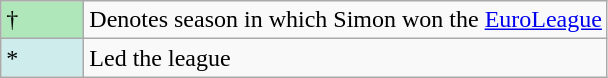<table class="wikitable">
<tr>
<td style="background:#AFE6BA; width:3em;">†</td>
<td>Denotes season in which Simon won the <a href='#'>EuroLeague</a></td>
</tr>
<tr>
<td style="background:#CFECEC; width:1em">*</td>
<td>Led the league</td>
</tr>
</table>
